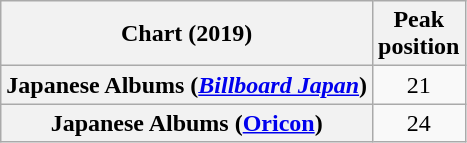<table class="wikitable plainrowheaders" style="text-align:center;">
<tr>
<th scope="col">Chart (2019)</th>
<th scope="col">Peak<br>position</th>
</tr>
<tr>
<th scope="row">Japanese Albums (<em><a href='#'>Billboard Japan</a></em>)</th>
<td>21</td>
</tr>
<tr>
<th scope="row">Japanese Albums (<a href='#'>Oricon</a>)</th>
<td>24</td>
</tr>
</table>
